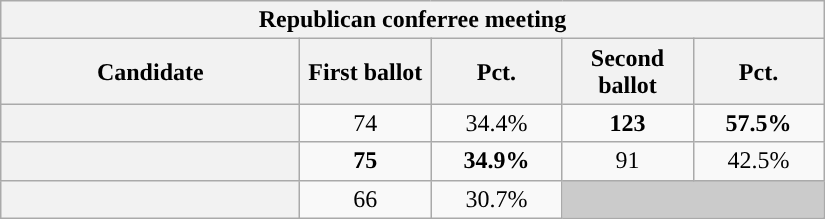<table class="wikitable sortable plainrowheaders">
<tr>
<th colspan="11" >Republican conferree meeting</th>
</tr>
<tr style="background:#eee; text-align:center;">
<th scope="col" style="width: 12em">Candidate</th>
<th scope="col"  style="width: 5em">First ballot</th>
<th scope="col"  style="width: 5em">Pct.</th>
<th scope="col"  style="width: 5em">Second ballot</th>
<th scope="col"  style="width: 5em">Pct.</th>
</tr>
<tr>
<th scope="row"><strong></strong></th>
<td style="text-align:center;">74</td>
<td style="text-align:center;">34.4%</td>
<td style="text-align:center;"><strong>123</strong></td>
<td style="text-align:center;"><strong>57.5%</strong></td>
</tr>
<tr>
<th scope="row"></th>
<td style="text-align:center;"><strong>75</strong></td>
<td style="text-align:center;"><strong>34.9%</strong></td>
<td style="text-align:center;">91</td>
<td style="text-align:center;">42.5%</td>
</tr>
<tr>
<th scope="row"></th>
<td style="text-align:center;">66</td>
<td style="text-align:center;">30.7%</td>
<td colspan=2 style="text-align:center; background:#cbcbcb"><em></em></td>
</tr>
</table>
